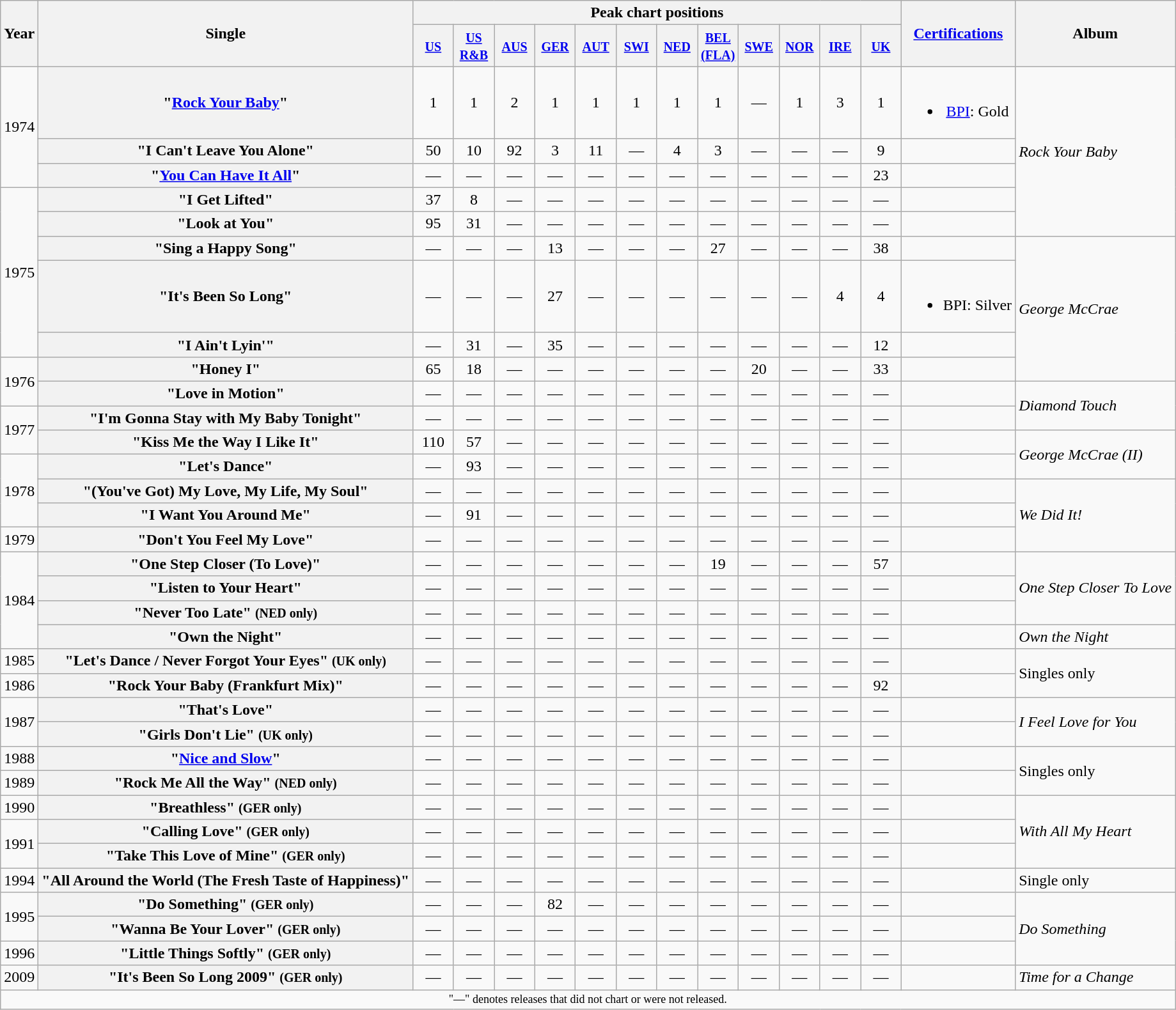<table class="wikitable plainrowheaders" style="text-align:center;">
<tr>
<th rowspan="2">Year</th>
<th rowspan="2">Single</th>
<th colspan="12">Peak chart positions</th>
<th rowspan="2"><a href='#'>Certifications</a></th>
<th rowspan="2">Album</th>
</tr>
<tr>
<th width="35"><small><a href='#'>US</a></small><br></th>
<th width="35"><small><a href='#'>US R&B</a></small><br></th>
<th style="width:35px;"><small><a href='#'>AUS</a></small><br></th>
<th width="35"><small><a href='#'>GER</a></small><br></th>
<th width="35"><small><a href='#'>AUT</a></small><br></th>
<th style="width:35px;"><small><a href='#'>SWI</a></small><br></th>
<th style="width:35px;"><small><a href='#'>NED</a></small><br></th>
<th width="35"><small><a href='#'>BEL<br>(FLA)</a></small><br></th>
<th style="width:35px;"><small><a href='#'>SWE</a></small><br></th>
<th style="width:35px;"><small><a href='#'>NOR</a></small><br></th>
<th style="width:35px;"><small><a href='#'>IRE</a></small></th>
<th style="width:35px;"><small><a href='#'>UK</a></small><br></th>
</tr>
<tr>
<td rowspan="3">1974</td>
<th scope="row">"<a href='#'>Rock Your Baby</a>"</th>
<td>1</td>
<td>1</td>
<td>2</td>
<td>1</td>
<td>1</td>
<td>1</td>
<td>1</td>
<td>1</td>
<td>—</td>
<td>1</td>
<td>3</td>
<td>1</td>
<td><br><ul><li><a href='#'>BPI</a>: Gold</li></ul></td>
<td style="text-align:left;" rowspan="5"><em>Rock Your Baby</em></td>
</tr>
<tr>
<th scope="row">"I Can't Leave You Alone"</th>
<td>50</td>
<td>10</td>
<td>92</td>
<td>3</td>
<td>11</td>
<td>—</td>
<td>4</td>
<td>3</td>
<td>—</td>
<td>—</td>
<td>—</td>
<td>9</td>
<td></td>
</tr>
<tr>
<th scope="row">"<a href='#'>You Can Have It All</a>"</th>
<td>—</td>
<td>—</td>
<td>—</td>
<td>—</td>
<td>—</td>
<td>—</td>
<td>—</td>
<td>—</td>
<td>—</td>
<td>—</td>
<td>—</td>
<td>23</td>
<td></td>
</tr>
<tr>
<td rowspan="5">1975</td>
<th scope="row">"I Get Lifted"</th>
<td>37</td>
<td>8</td>
<td>—</td>
<td>—</td>
<td>—</td>
<td>—</td>
<td>—</td>
<td>—</td>
<td>—</td>
<td>—</td>
<td>—</td>
<td>—</td>
<td></td>
</tr>
<tr>
<th scope="row">"Look at You"</th>
<td>95</td>
<td>31</td>
<td>—</td>
<td>—</td>
<td>—</td>
<td>—</td>
<td>—</td>
<td>—</td>
<td>—</td>
<td>—</td>
<td>—</td>
<td>—</td>
<td></td>
</tr>
<tr>
<th scope="row">"Sing a Happy Song"</th>
<td>—</td>
<td>—</td>
<td>—</td>
<td>13</td>
<td>—</td>
<td>—</td>
<td>—</td>
<td>27</td>
<td>—</td>
<td>—</td>
<td>—</td>
<td>38</td>
<td></td>
<td style="text-align:left;" rowspan="4"><em>George McCrae</em></td>
</tr>
<tr>
<th scope="row">"It's Been So Long"</th>
<td>—</td>
<td>—</td>
<td>—</td>
<td>27</td>
<td>—</td>
<td>—</td>
<td>—</td>
<td>—</td>
<td>—</td>
<td>—</td>
<td>4</td>
<td>4</td>
<td><br><ul><li>BPI: Silver</li></ul></td>
</tr>
<tr>
<th scope="row">"I Ain't Lyin'"</th>
<td>—</td>
<td>31</td>
<td>—</td>
<td>35</td>
<td>—</td>
<td>—</td>
<td>—</td>
<td>—</td>
<td>—</td>
<td>—</td>
<td>—</td>
<td>12</td>
<td></td>
</tr>
<tr>
<td rowspan="2">1976</td>
<th scope="row">"Honey I"</th>
<td>65</td>
<td>18</td>
<td>—</td>
<td>—</td>
<td>—</td>
<td>—</td>
<td>—</td>
<td>—</td>
<td>20</td>
<td>—</td>
<td>—</td>
<td>33</td>
<td></td>
</tr>
<tr>
<th scope="row">"Love in Motion"</th>
<td>—</td>
<td>—</td>
<td>—</td>
<td>—</td>
<td>—</td>
<td>—</td>
<td>—</td>
<td>—</td>
<td>—</td>
<td>—</td>
<td>—</td>
<td>—</td>
<td></td>
<td style="text-align:left;" rowspan="2"><em>Diamond Touch</em></td>
</tr>
<tr>
<td rowspan="2">1977</td>
<th scope="row">"I'm Gonna Stay with My Baby Tonight"</th>
<td>—</td>
<td>—</td>
<td>—</td>
<td>—</td>
<td>—</td>
<td>—</td>
<td>—</td>
<td>—</td>
<td>—</td>
<td>—</td>
<td>—</td>
<td>—</td>
<td></td>
</tr>
<tr>
<th scope="row">"Kiss Me the Way I Like It"</th>
<td>110</td>
<td>57</td>
<td>—</td>
<td>—</td>
<td>—</td>
<td>—</td>
<td>—</td>
<td>—</td>
<td>—</td>
<td>—</td>
<td>—</td>
<td>—</td>
<td></td>
<td style="text-align:left;" rowspan="2"><em>George McCrae (II)</em></td>
</tr>
<tr>
<td rowspan="3">1978</td>
<th scope="row">"Let's Dance"</th>
<td>—</td>
<td>93</td>
<td>—</td>
<td>—</td>
<td>—</td>
<td>—</td>
<td>—</td>
<td>—</td>
<td>—</td>
<td>—</td>
<td>—</td>
<td>—</td>
<td></td>
</tr>
<tr>
<th scope="row">"(You've Got) My Love, My Life, My Soul"</th>
<td>—</td>
<td>—</td>
<td>—</td>
<td>—</td>
<td>—</td>
<td>—</td>
<td>—</td>
<td>—</td>
<td>—</td>
<td>—</td>
<td>—</td>
<td>—</td>
<td></td>
<td style="text-align:left;" rowspan="3"><em>We Did It!</em></td>
</tr>
<tr>
<th scope="row">"I Want You Around Me"</th>
<td>—</td>
<td>91</td>
<td>—</td>
<td>—</td>
<td>—</td>
<td>—</td>
<td>—</td>
<td>—</td>
<td>—</td>
<td>—</td>
<td>—</td>
<td>—</td>
<td></td>
</tr>
<tr>
<td>1979</td>
<th scope="row">"Don't You Feel My Love"</th>
<td>—</td>
<td>—</td>
<td>—</td>
<td>—</td>
<td>—</td>
<td>—</td>
<td>—</td>
<td>—</td>
<td>—</td>
<td>—</td>
<td>—</td>
<td>—</td>
<td></td>
</tr>
<tr>
<td rowspan="4">1984</td>
<th scope="row">"One Step Closer (To Love)"</th>
<td>—</td>
<td>—</td>
<td>—</td>
<td>—</td>
<td>—</td>
<td>—</td>
<td>—</td>
<td>19</td>
<td>—</td>
<td>—</td>
<td>—</td>
<td>57</td>
<td></td>
<td style="text-align:left;" rowspan="3"><em>One Step Closer To Love</em></td>
</tr>
<tr>
<th scope="row">"Listen to Your Heart"</th>
<td>—</td>
<td>—</td>
<td>—</td>
<td>—</td>
<td>—</td>
<td>—</td>
<td>—</td>
<td>—</td>
<td>—</td>
<td>—</td>
<td>—</td>
<td>—</td>
<td></td>
</tr>
<tr>
<th scope="row">"Never Too Late" <small>(NED only)</small></th>
<td>—</td>
<td>—</td>
<td>—</td>
<td>—</td>
<td>—</td>
<td>—</td>
<td>—</td>
<td>—</td>
<td>—</td>
<td>—</td>
<td>—</td>
<td>—</td>
<td></td>
</tr>
<tr>
<th scope="row">"Own the Night"</th>
<td>—</td>
<td>—</td>
<td>—</td>
<td>—</td>
<td>—</td>
<td>—</td>
<td>—</td>
<td>—</td>
<td>—</td>
<td>—</td>
<td>—</td>
<td>—</td>
<td></td>
<td style="text-align:left;"><em>Own the Night</em></td>
</tr>
<tr>
<td>1985</td>
<th scope="row">"Let's Dance / Never Forgot Your Eyes" <small>(UK only)</small></th>
<td>—</td>
<td>—</td>
<td>—</td>
<td>—</td>
<td>—</td>
<td>—</td>
<td>—</td>
<td>—</td>
<td>—</td>
<td>—</td>
<td>—</td>
<td>—</td>
<td></td>
<td style="text-align:left;" rowspan="2">Singles only</td>
</tr>
<tr>
<td>1986</td>
<th scope="row">"Rock Your Baby (Frankfurt Mix)"</th>
<td>—</td>
<td>—</td>
<td>—</td>
<td>—</td>
<td>—</td>
<td>—</td>
<td>—</td>
<td>—</td>
<td>—</td>
<td>—</td>
<td>—</td>
<td>92</td>
<td></td>
</tr>
<tr>
<td rowspan="2">1987</td>
<th scope="row">"That's Love"</th>
<td>—</td>
<td>—</td>
<td>—</td>
<td>—</td>
<td>—</td>
<td>—</td>
<td>—</td>
<td>—</td>
<td>—</td>
<td>—</td>
<td>—</td>
<td>—</td>
<td></td>
<td style="text-align:left;" rowspan="2"><em>I Feel Love for You</em></td>
</tr>
<tr>
<th scope="row">"Girls Don't Lie" <small>(UK only)</small></th>
<td>—</td>
<td>—</td>
<td>—</td>
<td>—</td>
<td>—</td>
<td>—</td>
<td>—</td>
<td>—</td>
<td>—</td>
<td>—</td>
<td>—</td>
<td>—</td>
<td></td>
</tr>
<tr>
<td>1988</td>
<th scope="row">"<a href='#'>Nice and Slow</a>"</th>
<td>—</td>
<td>—</td>
<td>—</td>
<td>—</td>
<td>—</td>
<td>—</td>
<td>—</td>
<td>—</td>
<td>—</td>
<td>—</td>
<td>—</td>
<td>—</td>
<td></td>
<td style="text-align:left;" rowspan="2">Singles only</td>
</tr>
<tr>
<td>1989</td>
<th scope="row">"Rock Me All the Way" <small>(NED only)</small></th>
<td>—</td>
<td>—</td>
<td>—</td>
<td>—</td>
<td>—</td>
<td>—</td>
<td>—</td>
<td>—</td>
<td>—</td>
<td>—</td>
<td>—</td>
<td>—</td>
<td></td>
</tr>
<tr>
<td>1990</td>
<th scope="row">"Breathless" <small>(GER only)</small></th>
<td>—</td>
<td>—</td>
<td>—</td>
<td>—</td>
<td>—</td>
<td>—</td>
<td>—</td>
<td>—</td>
<td>—</td>
<td>—</td>
<td>—</td>
<td>—</td>
<td></td>
<td style="text-align:left;" rowspan="3"><em>With All My Heart</em></td>
</tr>
<tr>
<td rowspan="2">1991</td>
<th scope="row">"Calling Love" <small>(GER only)</small></th>
<td>—</td>
<td>—</td>
<td>—</td>
<td>—</td>
<td>—</td>
<td>—</td>
<td>—</td>
<td>—</td>
<td>—</td>
<td>—</td>
<td>—</td>
<td>—</td>
<td></td>
</tr>
<tr>
<th scope="row">"Take This Love of Mine" <small>(GER only)</small></th>
<td>—</td>
<td>—</td>
<td>—</td>
<td>—</td>
<td>—</td>
<td>—</td>
<td>—</td>
<td>—</td>
<td>—</td>
<td>—</td>
<td>—</td>
<td>—</td>
<td></td>
</tr>
<tr>
<td>1994</td>
<th scope="row">"All Around the World (The Fresh Taste of Happiness)"</th>
<td>—</td>
<td>—</td>
<td>—</td>
<td>—</td>
<td>—</td>
<td>—</td>
<td>—</td>
<td>—</td>
<td>—</td>
<td>—</td>
<td>—</td>
<td>—</td>
<td></td>
<td style="text-align:left;">Single only</td>
</tr>
<tr>
<td rowspan="2">1995</td>
<th scope="row">"Do Something" <small>(GER only)</small></th>
<td>—</td>
<td>—</td>
<td>—</td>
<td>82</td>
<td>—</td>
<td>—</td>
<td>—</td>
<td>—</td>
<td>—</td>
<td>—</td>
<td>—</td>
<td>—</td>
<td></td>
<td style="text-align:left;" rowspan="3"><em>Do Something</em></td>
</tr>
<tr>
<th scope="row">"Wanna Be Your Lover" <small>(GER only)</small></th>
<td>—</td>
<td>—</td>
<td>—</td>
<td>—</td>
<td>—</td>
<td>—</td>
<td>—</td>
<td>—</td>
<td>—</td>
<td>—</td>
<td>—</td>
<td>—</td>
<td></td>
</tr>
<tr>
<td>1996</td>
<th scope="row">"Little Things Softly" <small>(GER only)</small></th>
<td>—</td>
<td>—</td>
<td>—</td>
<td>—</td>
<td>—</td>
<td>—</td>
<td>—</td>
<td>—</td>
<td>—</td>
<td>—</td>
<td>—</td>
<td>—</td>
<td></td>
</tr>
<tr>
<td>2009</td>
<th scope="row">"It's Been So Long 2009" <small>(GER only)</small></th>
<td>—</td>
<td>—</td>
<td>—</td>
<td>—</td>
<td>—</td>
<td>—</td>
<td>—</td>
<td>—</td>
<td>—</td>
<td>—</td>
<td>—</td>
<td>—</td>
<td></td>
<td style="text-align:left;"><em>Time for a Change</em></td>
</tr>
<tr>
<td colspan="18" style="text-align:center; font-size:9pt;">"—" denotes releases that did not chart or were not released.</td>
</tr>
</table>
